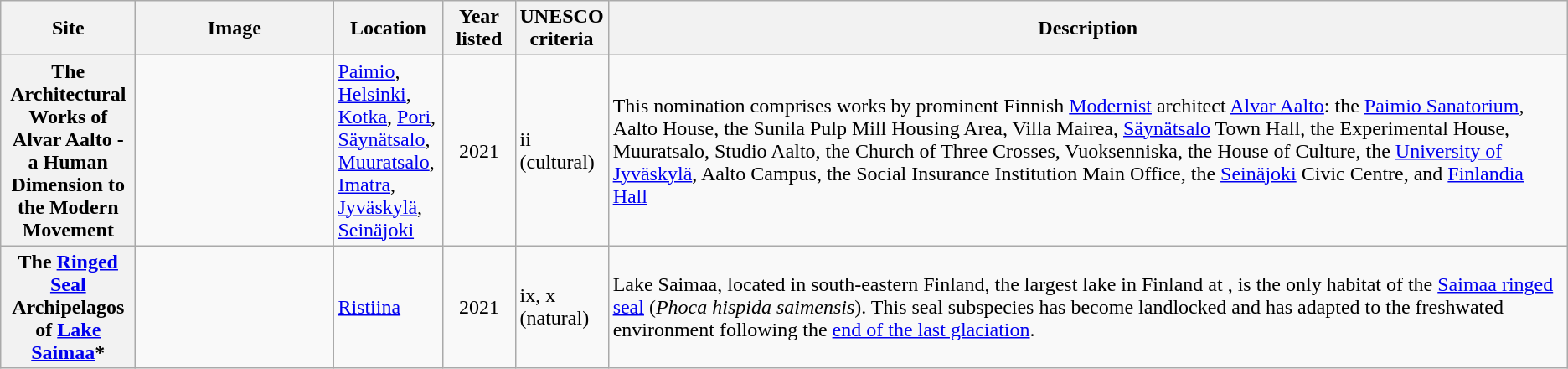<table class="wikitable sortable plainrowheaders">
<tr>
<th style="width:100px;" scope="col">Site</th>
<th class="unsortable"  style="width:150px;" scope="col">Image</th>
<th style="width:80px;" scope="col">Location</th>
<th style="width:50px;" scope="col">Year listed</th>
<th style="width:60px;" scope="col">UNESCO criteria</th>
<th scope="col" class="unsortable">Description</th>
</tr>
<tr>
<th scope="row">The Architectural Works of Alvar Aalto - a Human Dimension to the Modern Movement</th>
<td></td>
<td><a href='#'>Paimio</a>, <a href='#'>Helsinki</a>, <a href='#'>Kotka</a>, <a href='#'>Pori</a>, <a href='#'>Säynätsalo</a>, <a href='#'>Muuratsalo</a>, <a href='#'>Imatra</a>, <a href='#'>Jyväskylä</a>, <a href='#'>Seinäjoki</a></td>
<td align=center>2021</td>
<td>ii (cultural)</td>
<td>This nomination comprises works by prominent Finnish <a href='#'>Modernist</a> architect <a href='#'>Alvar Aalto</a>: the <a href='#'>Paimio Sanatorium</a>, Aalto House, the Sunila Pulp Mill Housing Area, Villa Mairea, <a href='#'>Säynätsalo</a> Town Hall, the Experimental House, Muuratsalo, Studio Aalto, the Church of Three Crosses, Vuoksenniska,  the House of Culture, the <a href='#'>University of Jyväskylä</a>, Aalto Campus, the Social Insurance Institution Main Office, the <a href='#'>Seinäjoki</a> Civic Centre, and <a href='#'>Finlandia Hall</a></td>
</tr>
<tr>
<th scope="row">The <a href='#'>Ringed Seal</a> Archipelagos of <a href='#'>Lake Saimaa</a>*</th>
<td></td>
<td><a href='#'>Ristiina</a></td>
<td align=center>2021</td>
<td>ix, x (natural)</td>
<td>Lake Saimaa, located in south-eastern Finland, the largest lake in Finland at , is the only habitat of the <a href='#'>Saimaa ringed seal</a> (<em>Phoca hispida saimensis</em>). This seal subspecies has become landlocked and has adapted to the freshwated environment following the <a href='#'>end of the last glaciation</a>.</td>
</tr>
</table>
